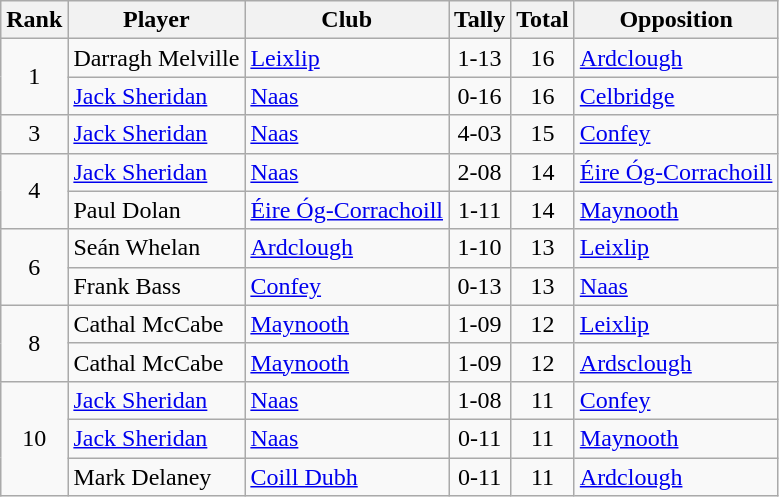<table class="wikitable">
<tr>
<th>Rank</th>
<th>Player</th>
<th>Club</th>
<th>Tally</th>
<th>Total</th>
<th>Opposition</th>
</tr>
<tr>
<td rowspan="2" style="text-align:center;">1</td>
<td>Darragh Melville</td>
<td><a href='#'>Leixlip</a></td>
<td align=center>1-13</td>
<td align=center>16</td>
<td><a href='#'>Ardclough</a></td>
</tr>
<tr>
<td><a href='#'>Jack Sheridan</a></td>
<td><a href='#'>Naas</a></td>
<td align=center>0-16</td>
<td align=center>16</td>
<td><a href='#'>Celbridge</a></td>
</tr>
<tr>
<td rowspan="1" style="text-align:center;">3</td>
<td><a href='#'>Jack Sheridan</a></td>
<td><a href='#'>Naas</a></td>
<td align=center>4-03</td>
<td align=center>15</td>
<td><a href='#'>Confey</a></td>
</tr>
<tr>
<td rowspan="2" style="text-align:center;">4</td>
<td><a href='#'>Jack Sheridan</a></td>
<td><a href='#'>Naas</a></td>
<td align=center>2-08</td>
<td align=center>14</td>
<td><a href='#'>Éire Óg-Corrachoill</a></td>
</tr>
<tr>
<td>Paul Dolan</td>
<td><a href='#'>Éire Óg-Corrachoill</a></td>
<td align=center>1-11</td>
<td align=center>14</td>
<td><a href='#'>Maynooth</a></td>
</tr>
<tr>
<td rowspan="2" style="text-align:center;">6</td>
<td>Seán Whelan</td>
<td><a href='#'>Ardclough</a></td>
<td align=center>1-10</td>
<td align=center>13</td>
<td><a href='#'>Leixlip</a></td>
</tr>
<tr>
<td>Frank Bass</td>
<td><a href='#'>Confey</a></td>
<td align=center>0-13</td>
<td align=center>13</td>
<td><a href='#'>Naas</a></td>
</tr>
<tr>
<td rowspan="2" style="text-align:center;">8</td>
<td>Cathal McCabe</td>
<td><a href='#'>Maynooth</a></td>
<td align=center>1-09</td>
<td align=center>12</td>
<td><a href='#'>Leixlip</a></td>
</tr>
<tr>
<td>Cathal McCabe</td>
<td><a href='#'>Maynooth</a></td>
<td align=center>1-09</td>
<td align=center>12</td>
<td><a href='#'>Ardsclough</a></td>
</tr>
<tr>
<td rowspan="3" style="text-align:center;">10</td>
<td><a href='#'>Jack Sheridan</a></td>
<td><a href='#'>Naas</a></td>
<td align=center>1-08</td>
<td align=center>11</td>
<td><a href='#'>Confey</a></td>
</tr>
<tr>
<td><a href='#'>Jack Sheridan</a></td>
<td><a href='#'>Naas</a></td>
<td align=center>0-11</td>
<td align=center>11</td>
<td><a href='#'>Maynooth</a></td>
</tr>
<tr>
<td>Mark Delaney</td>
<td><a href='#'>Coill Dubh</a></td>
<td align=center>0-11</td>
<td align=center>11</td>
<td><a href='#'>Ardclough</a></td>
</tr>
</table>
